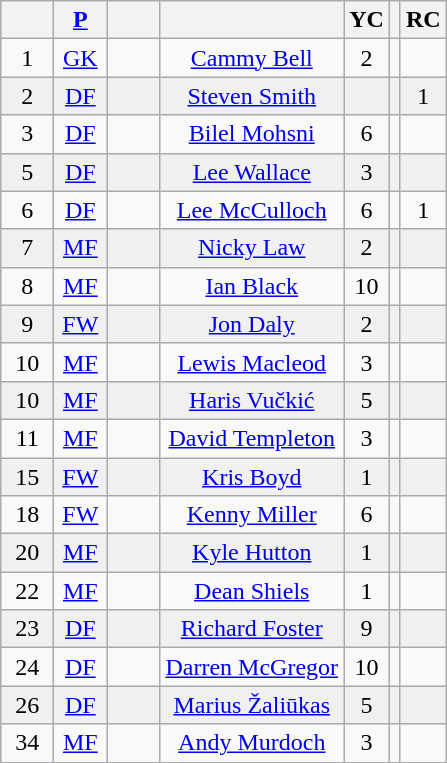<table class="wikitable sortable" style="text-align: center;">
<tr>
<th width=28><br></th>
<th width=28><a href='#'>P</a><br></th>
<th width=28><br></th>
<th><br></th>
<th>YC <br></th>
<th><br></th>
<th>RC <br></th>
</tr>
<tr>
<td>1</td>
<td><a href='#'>GK</a></td>
<td></td>
<td><a href='#'>Cammy Bell</a></td>
<td>2</td>
<td></td>
<td></td>
</tr>
<tr bgcolor = "#F0F0F0">
<td>2</td>
<td><a href='#'>DF</a></td>
<td></td>
<td> <a href='#'>Steven Smith</a></td>
<td></td>
<td></td>
<td>1</td>
</tr>
<tr>
<td>3</td>
<td><a href='#'>DF</a></td>
<td></td>
<td> <a href='#'>Bilel Mohsni</a></td>
<td>6</td>
<td></td>
<td></td>
</tr>
<tr bgcolor = "#F0F0F0">
<td>5</td>
<td><a href='#'>DF</a></td>
<td></td>
<td> <a href='#'>Lee Wallace</a></td>
<td>3</td>
<td></td>
<td></td>
</tr>
<tr>
<td>6</td>
<td><a href='#'>DF</a></td>
<td></td>
<td> <a href='#'>Lee McCulloch</a></td>
<td>6</td>
<td></td>
<td>1</td>
</tr>
<tr bgcolor = "#F0F0F0">
<td>7</td>
<td><a href='#'>MF</a></td>
<td></td>
<td> <a href='#'>Nicky Law</a></td>
<td>2</td>
<td></td>
<td></td>
</tr>
<tr>
<td>8</td>
<td><a href='#'>MF</a></td>
<td></td>
<td> <a href='#'>Ian Black</a></td>
<td>10</td>
<td></td>
<td></td>
</tr>
<tr bgcolor = "#F0F0F0">
<td>9</td>
<td><a href='#'>FW</a></td>
<td></td>
<td> <a href='#'>Jon Daly</a></td>
<td>2</td>
<td></td>
<td></td>
</tr>
<tr>
<td>10</td>
<td><a href='#'>MF</a></td>
<td></td>
<td> <a href='#'>Lewis Macleod</a></td>
<td>3</td>
<td></td>
<td></td>
</tr>
<tr bgcolor = "#F0F0F0">
<td>10</td>
<td><a href='#'>MF</a></td>
<td></td>
<td> <a href='#'>Haris Vučkić</a></td>
<td>5</td>
<td></td>
<td></td>
</tr>
<tr>
<td>11</td>
<td><a href='#'>MF</a></td>
<td></td>
<td> <a href='#'>David Templeton</a></td>
<td>3</td>
<td></td>
<td></td>
</tr>
<tr bgcolor = "#F0F0F0">
<td>15</td>
<td><a href='#'>FW</a></td>
<td></td>
<td> <a href='#'>Kris Boyd</a></td>
<td>1</td>
<td></td>
<td></td>
</tr>
<tr>
<td>18</td>
<td><a href='#'>FW</a></td>
<td></td>
<td> <a href='#'>Kenny Miller</a></td>
<td>6</td>
<td></td>
<td></td>
</tr>
<tr bgcolor = "#F0F0F0">
<td>20</td>
<td><a href='#'>MF</a></td>
<td></td>
<td><a href='#'>Kyle Hutton</a></td>
<td>1</td>
<td></td>
<td></td>
</tr>
<tr>
<td>22</td>
<td><a href='#'>MF</a></td>
<td></td>
<td><a href='#'>Dean Shiels</a></td>
<td>1</td>
<td></td>
<td></td>
</tr>
<tr bgcolor = "#F0F0F0">
<td>23</td>
<td><a href='#'>DF</a></td>
<td></td>
<td><a href='#'>Richard Foster</a></td>
<td>9</td>
<td></td>
<td></td>
</tr>
<tr>
<td>24</td>
<td><a href='#'>DF</a></td>
<td></td>
<td><a href='#'>Darren McGregor</a></td>
<td>10</td>
<td></td>
<td></td>
</tr>
<tr bgcolor = "#F0F0F0">
<td>26</td>
<td><a href='#'>DF</a></td>
<td></td>
<td><a href='#'>Marius Žaliūkas</a></td>
<td>5</td>
<td></td>
<td></td>
</tr>
<tr>
<td>34</td>
<td><a href='#'>MF</a></td>
<td></td>
<td><a href='#'>Andy Murdoch</a></td>
<td>3</td>
<td></td>
<td></td>
</tr>
</table>
